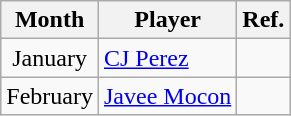<table class="wikitable" border="1">
<tr>
<th>Month</th>
<th>Player</th>
<th>Ref.</th>
</tr>
<tr>
<td align=center>January</td>
<td><a href='#'>CJ Perez</a> </td>
<td align=center></td>
</tr>
<tr>
<td align=center>February</td>
<td><a href='#'>Javee Mocon</a> </td>
<td align=center></td>
</tr>
</table>
